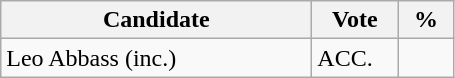<table class="wikitable">
<tr>
<th bgcolor="#DDDDFF" width="200px">Candidate</th>
<th bgcolor="#DDDDFF" width="50px">Vote</th>
<th bgcolor="#DDDDFF" width="30px">%</th>
</tr>
<tr>
<td>Leo Abbass (inc.)</td>
<td>ACC.</td>
<td></td>
</tr>
</table>
